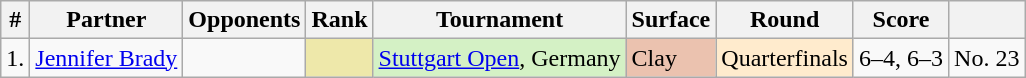<table class="wikitable sortable">
<tr>
<th>#</th>
<th>Partner</th>
<th>Opponents</th>
<th>Rank</th>
<th>Tournament</th>
<th>Surface</th>
<th>Round</th>
<th>Score</th>
<th></th>
</tr>
<tr>
<td>1.</td>
<td> <a href='#'>Jennifer Brady</a></td>
<td></td>
<td bgcolor=eee8aa></td>
<td bgcolor=d4f1c5><a href='#'>Stuttgart Open</a>, Germany</td>
<td bgcolor=ebc2af>Clay</td>
<td bgcolor=ffebcd>Quarterfinals</td>
<td>6–4, 6–3</td>
<td>No. 23</td>
</tr>
</table>
